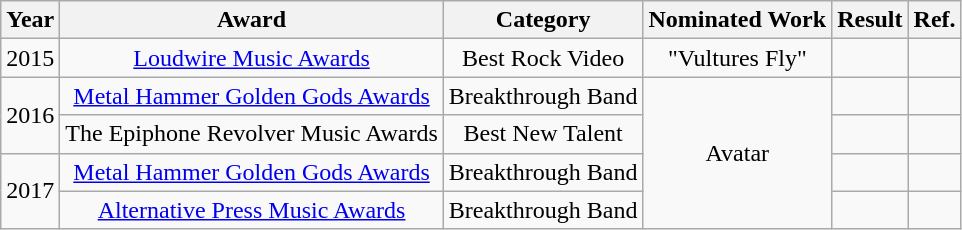<table class="wikitable"style="text-align:center;">
<tr>
<th><strong>Year</strong></th>
<th><strong>Award</strong></th>
<th><strong>Category</strong></th>
<th><strong>Nominated Work</strong></th>
<th><strong>Result</strong></th>
<th><strong>Ref.</strong></th>
</tr>
<tr>
<td>2015</td>
<td><a href='#'>Loudwire Music Awards</a></td>
<td>Best Rock Video</td>
<td>"Vultures Fly"</td>
<td></td>
<td></td>
</tr>
<tr>
<td rowspan=2>2016</td>
<td><a href='#'>Metal Hammer Golden Gods Awards</a></td>
<td>Breakthrough Band</td>
<td rowspan=4>Avatar</td>
<td></td>
<td></td>
</tr>
<tr>
<td>The Epiphone Revolver Music Awards</td>
<td>Best New Talent</td>
<td></td>
<td></td>
</tr>
<tr>
<td rowspan=2>2017</td>
<td><a href='#'>Metal Hammer Golden Gods Awards</a></td>
<td>Breakthrough Band</td>
<td></td>
<td></td>
</tr>
<tr>
<td><a href='#'>Alternative Press Music Awards</a></td>
<td>Breakthrough Band</td>
<td></td>
<td></td>
</tr>
</table>
